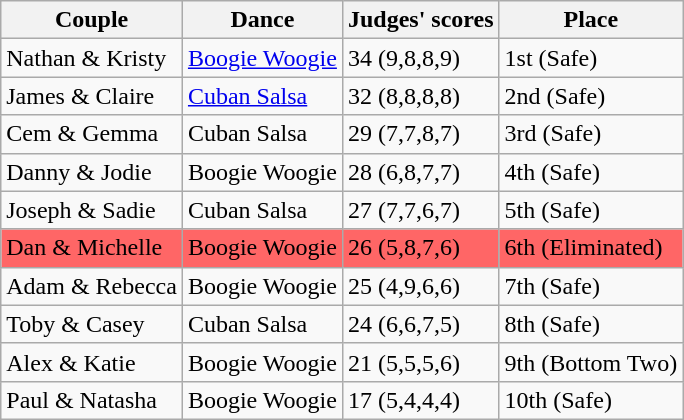<table class="wikitable sortable">
<tr>
<th>Couple</th>
<th>Dance</th>
<th>Judges' scores</th>
<th>Place</th>
</tr>
<tr>
<td>Nathan & Kristy</td>
<td><a href='#'>Boogie Woogie</a></td>
<td>34 (9,8,8,9)</td>
<td>1st (Safe)</td>
</tr>
<tr>
<td>James & Claire</td>
<td><a href='#'>Cuban Salsa</a></td>
<td>32 (8,8,8,8)</td>
<td>2nd (Safe)</td>
</tr>
<tr>
<td>Cem & Gemma</td>
<td>Cuban Salsa</td>
<td>29 (7,7,8,7)</td>
<td>3rd (Safe)</td>
</tr>
<tr>
<td>Danny & Jodie</td>
<td>Boogie Woogie</td>
<td>28 (6,8,7,7)</td>
<td>4th (Safe)</td>
</tr>
<tr>
<td>Joseph & Sadie</td>
<td>Cuban Salsa</td>
<td>27 (7,7,6,7)</td>
<td>5th (Safe)</td>
</tr>
<tr bgcolor=#ff6666>
<td>Dan & Michelle</td>
<td>Boogie Woogie</td>
<td>26 (5,8,7,6)</td>
<td>6th (Eliminated)</td>
</tr>
<tr>
<td>Adam & Rebecca</td>
<td>Boogie Woogie</td>
<td>25 (4,9,6,6)</td>
<td>7th (Safe)</td>
</tr>
<tr>
<td>Toby & Casey</td>
<td>Cuban Salsa</td>
<td>24 (6,6,7,5)</td>
<td>8th (Safe)</td>
</tr>
<tr>
<td>Alex & Katie</td>
<td>Boogie Woogie</td>
<td>21 (5,5,5,6)</td>
<td>9th (Bottom Two)</td>
</tr>
<tr>
<td>Paul & Natasha</td>
<td>Boogie Woogie</td>
<td>17 (5,4,4,4)</td>
<td>10th (Safe)</td>
</tr>
</table>
